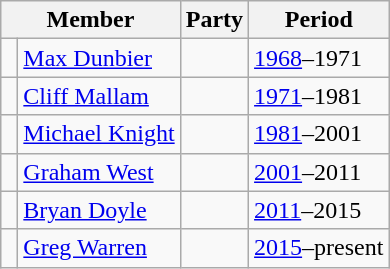<table class="wikitable">
<tr>
<th colspan="2">Member</th>
<th>Party</th>
<th>Period</th>
</tr>
<tr>
<td> </td>
<td><a href='#'>Max Dunbier</a></td>
<td></td>
<td><a href='#'>1968</a>–1971</td>
</tr>
<tr>
<td> </td>
<td><a href='#'>Cliff Mallam</a></td>
<td></td>
<td><a href='#'>1971</a>–1981</td>
</tr>
<tr>
<td> </td>
<td><a href='#'>Michael Knight</a></td>
<td></td>
<td><a href='#'>1981</a>–2001</td>
</tr>
<tr>
<td> </td>
<td><a href='#'>Graham West</a></td>
<td></td>
<td><a href='#'>2001</a>–2011</td>
</tr>
<tr>
<td> </td>
<td><a href='#'>Bryan Doyle</a></td>
<td></td>
<td><a href='#'>2011</a>–2015</td>
</tr>
<tr>
<td> </td>
<td><a href='#'>Greg Warren</a></td>
<td></td>
<td><a href='#'>2015</a>–present</td>
</tr>
</table>
